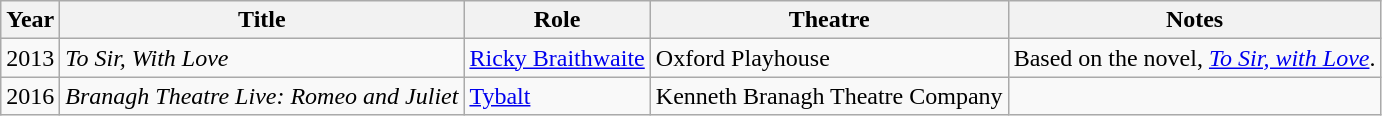<table class="wikitable sortable">
<tr>
<th>Year</th>
<th>Title</th>
<th>Role</th>
<th>Theatre</th>
<th class="unsortable">Notes</th>
</tr>
<tr>
<td>2013</td>
<td><em>To Sir, With Love</em></td>
<td><a href='#'>Ricky Braithwaite</a></td>
<td>Oxford Playhouse</td>
<td>Based on the novel, <em><a href='#'>To Sir, with Love</a></em>.</td>
</tr>
<tr>
<td>2016</td>
<td><em>Branagh Theatre Live: Romeo and Juliet</em></td>
<td><a href='#'>Tybalt</a></td>
<td>Kenneth Branagh Theatre Company</td>
<td></td>
</tr>
</table>
